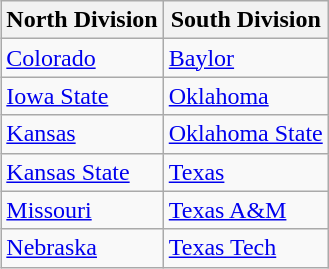<table class="wikitable" style="float:right; clear:right; margin:0 0 1em 1em">
<tr>
<th>North Division</th>
<th>South Division</th>
</tr>
<tr>
<td><a href='#'>Colorado</a></td>
<td><a href='#'>Baylor</a></td>
</tr>
<tr>
<td><a href='#'>Iowa State</a></td>
<td><a href='#'>Oklahoma</a></td>
</tr>
<tr>
<td><a href='#'>Kansas</a></td>
<td><a href='#'>Oklahoma State</a></td>
</tr>
<tr>
<td><a href='#'>Kansas State</a></td>
<td><a href='#'>Texas</a></td>
</tr>
<tr>
<td><a href='#'>Missouri</a></td>
<td><a href='#'>Texas A&M</a></td>
</tr>
<tr>
<td><a href='#'>Nebraska</a></td>
<td><a href='#'>Texas Tech</a></td>
</tr>
</table>
